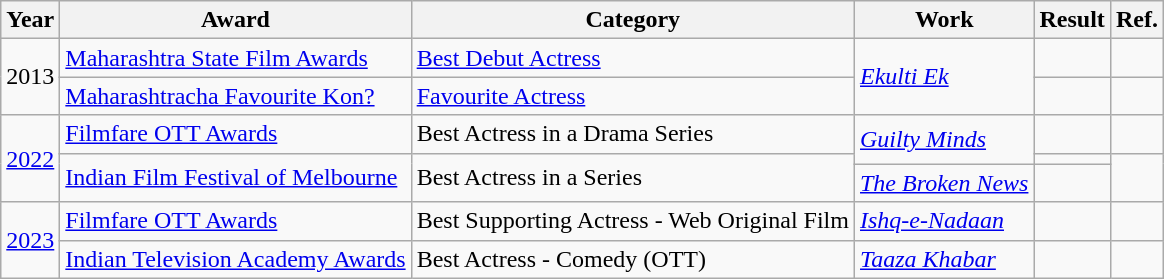<table class="wikitable">
<tr>
<th>Year</th>
<th>Award</th>
<th>Category</th>
<th>Work</th>
<th>Result</th>
<th>Ref.</th>
</tr>
<tr>
<td rowspan="2">2013</td>
<td><a href='#'>Maharashtra State Film Awards</a></td>
<td><a href='#'>Best Debut Actress</a></td>
<td rowspan="2"><em><a href='#'>Ekulti Ek</a></em></td>
<td></td>
<td></td>
</tr>
<tr>
<td><a href='#'>Maharashtracha Favourite Kon?</a></td>
<td><a href='#'>Favourite Actress</a></td>
<td></td>
<td></td>
</tr>
<tr>
<td rowspan="3"><a href='#'>2022</a></td>
<td><a href='#'>Filmfare OTT Awards</a></td>
<td>Best Actress in a Drama Series</td>
<td rowspan="2"><em><a href='#'>Guilty Minds</a></em></td>
<td></td>
<td></td>
</tr>
<tr>
<td rowspan="2"><a href='#'>Indian Film Festival of Melbourne</a></td>
<td rowspan="2">Best Actress in a Series</td>
<td></td>
<td rowspan="2"></td>
</tr>
<tr>
<td><em><a href='#'>The Broken News</a></em></td>
<td></td>
</tr>
<tr>
<td rowspan="2"><a href='#'>2023</a></td>
<td><a href='#'>Filmfare OTT Awards</a></td>
<td>Best Supporting Actress - Web Original Film</td>
<td><em><a href='#'>Ishq-e-Nadaan</a></em></td>
<td></td>
<td></td>
</tr>
<tr>
<td><a href='#'>Indian Television Academy Awards</a></td>
<td>Best Actress - Comedy (OTT)</td>
<td><em><a href='#'>Taaza Khabar</a></em></td>
<td></td>
<td></td>
</tr>
</table>
